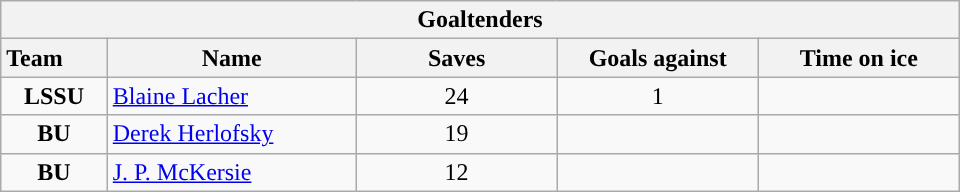<table class="wikitable" style="width:40em; text-align:right;">
<tr>
<th colspan=5>Goaltenders</th>
</tr>
<tr>
<th style="width:4em; text-align:left;">Team</th>
<th style="width:10em;">Name</th>
<th style="width:8em;">Saves</th>
<th style="width:8em;">Goals against</th>
<th style="width:8em;">Time on ice</th>
</tr>
<tr>
<td align=center><strong>LSSU</strong></td>
<td style="text-align:left;"><a href='#'>Blaine Lacher</a></td>
<td align=center>24</td>
<td align=center>1</td>
<td align=center></td>
</tr>
<tr>
<td align=center><strong>BU</strong></td>
<td style="text-align:left;"><a href='#'>Derek Herlofsky</a></td>
<td align=center>19</td>
<td align=center></td>
<td align=center></td>
</tr>
<tr>
<td align=center><strong>BU</strong></td>
<td style="text-align:left;"><a href='#'>J. P. McKersie</a></td>
<td align=center>12</td>
<td align=center></td>
<td align=center></td>
</tr>
</table>
